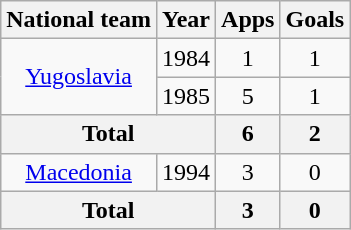<table class="wikitable" style="text-align:center">
<tr>
<th>National team</th>
<th>Year</th>
<th>Apps</th>
<th>Goals</th>
</tr>
<tr>
<td rowspan="2"><a href='#'>Yugoslavia</a></td>
<td>1984</td>
<td>1</td>
<td>1</td>
</tr>
<tr>
<td>1985</td>
<td>5</td>
<td>1</td>
</tr>
<tr>
<th colspan="2">Total</th>
<th>6</th>
<th>2</th>
</tr>
<tr>
<td><a href='#'>Macedonia</a></td>
<td>1994</td>
<td>3</td>
<td>0</td>
</tr>
<tr>
<th colspan="2">Total</th>
<th>3</th>
<th>0</th>
</tr>
</table>
